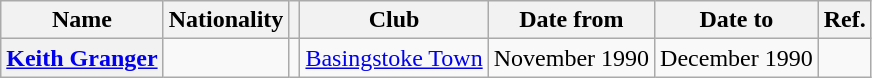<table class="wikitable plainrowheaders">
<tr>
<th scope="col">Name</th>
<th scope="col">Nationality</th>
<th scope="col"></th>
<th scope="col">Club</th>
<th scope="col">Date from</th>
<th scope="col">Date to</th>
<th scope="col">Ref.</th>
</tr>
<tr>
<th scope="row"><a href='#'>Keith Granger</a></th>
<td></td>
<td align="center"></td>
<td> <a href='#'>Basingstoke Town</a></td>
<td>November 1990</td>
<td>December 1990</td>
<td align="center"></td>
</tr>
</table>
